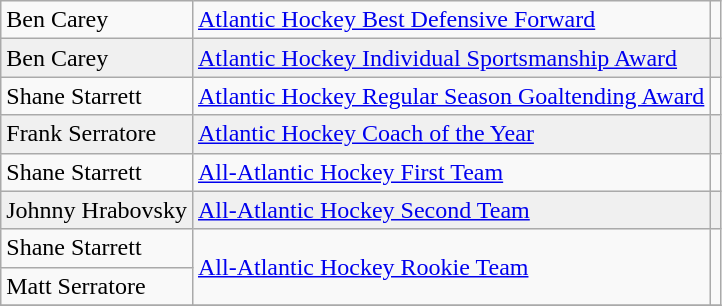<table class="wikitable">
<tr>
<td>Ben Carey</td>
<td><a href='#'>Atlantic Hockey Best Defensive Forward</a></td>
<td></td>
</tr>
<tr bgcolor=f0f0f0>
<td>Ben Carey</td>
<td><a href='#'>Atlantic Hockey Individual Sportsmanship Award</a></td>
<td></td>
</tr>
<tr>
<td>Shane Starrett</td>
<td><a href='#'>Atlantic Hockey Regular Season Goaltending Award</a></td>
<td></td>
</tr>
<tr bgcolor=f0f0f0>
<td>Frank Serratore</td>
<td><a href='#'>Atlantic Hockey Coach of the Year</a></td>
<td></td>
</tr>
<tr>
<td>Shane Starrett</td>
<td><a href='#'>All-Atlantic Hockey First Team</a></td>
<td></td>
</tr>
<tr bgcolor=f0f0f0>
<td>Johnny Hrabovsky</td>
<td><a href='#'>All-Atlantic Hockey Second Team</a></td>
<td></td>
</tr>
<tr>
<td>Shane Starrett</td>
<td rowspan=2><a href='#'>All-Atlantic Hockey Rookie Team</a></td>
<td rowspan=2></td>
</tr>
<tr>
<td>Matt Serratore</td>
</tr>
<tr>
</tr>
</table>
